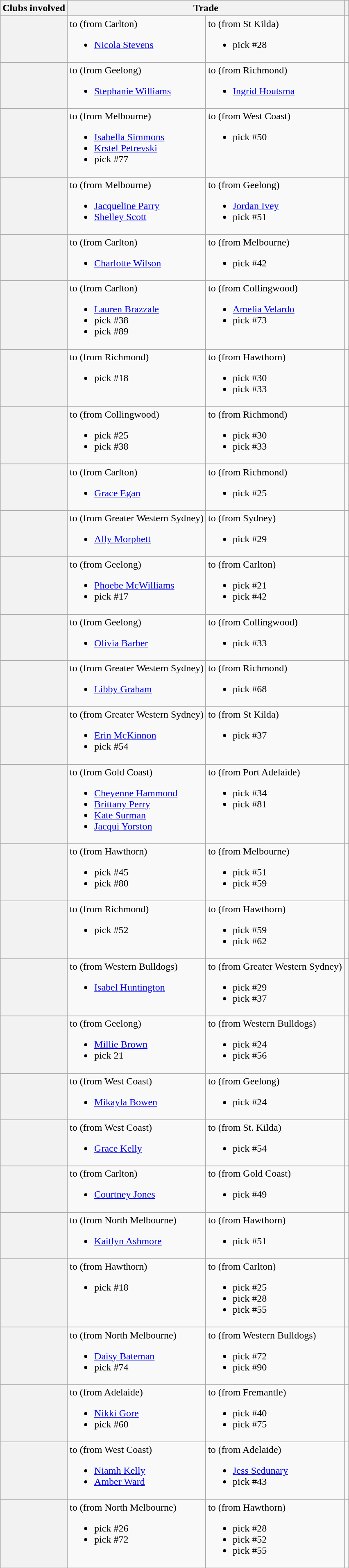<table class="wikitable plainrowheaders">
<tr>
<th>Clubs involved</th>
<th colspan="2">Trade</th>
<th></th>
</tr>
<tr>
<th scope="row"><br></th>
<td valign=top>to  (from Carlton)<br><ul><li><a href='#'>Nicola Stevens</a></li></ul></td>
<td valign=top>to  (from St Kilda)<br><ul><li>pick #28</li></ul></td>
<td align=center></td>
</tr>
<tr>
<th scope="row"><br></th>
<td valign=top>to  (from Geelong)<br><ul><li><a href='#'>Stephanie Williams</a></li></ul></td>
<td valign=top>to  (from Richmond)<br><ul><li><a href='#'>Ingrid Houtsma</a></li></ul></td>
<td align=center></td>
</tr>
<tr>
<th scope="row"><br></th>
<td valign=top>to  (from Melbourne)<br><ul><li><a href='#'>Isabella Simmons</a></li><li><a href='#'>Krstel Petrevski</a></li><li>pick #77</li></ul></td>
<td valign=top>to  (from West Coast)<br><ul><li>pick #50</li></ul></td>
<td align=center></td>
</tr>
<tr>
<th scope="row"><br></th>
<td valign=top>to  (from Melbourne)<br><ul><li><a href='#'>Jacqueline Parry</a></li><li><a href='#'>Shelley Scott</a></li></ul></td>
<td valign=top>to  (from Geelong)<br><ul><li><a href='#'>Jordan Ivey</a></li><li>pick #51</li></ul></td>
<td align=center></td>
</tr>
<tr>
<th scope="row"><br></th>
<td valign=top>to  (from Carlton)<br><ul><li><a href='#'>Charlotte Wilson</a></li></ul></td>
<td valign=top>to  (from Melbourne)<br><ul><li>pick #42</li></ul></td>
<td align=center></td>
</tr>
<tr>
<th scope="row"><br></th>
<td valign=top>to  (from Carlton)<br><ul><li><a href='#'>Lauren Brazzale</a></li><li>pick #38</li><li>pick #89</li></ul></td>
<td valign=top>to  (from Collingwood)<br><ul><li><a href='#'>Amelia Velardo</a></li><li>pick #73</li></ul></td>
<td align=center></td>
</tr>
<tr>
<th scope="row"><br></th>
<td valign=top>to  (from Richmond)<br><ul><li>pick #18</li></ul></td>
<td valign=top>to  (from Hawthorn)<br><ul><li>pick #30</li><li>pick #33</li></ul></td>
<td align=center></td>
</tr>
<tr>
<th scope="row"><br></th>
<td valign=top>to  (from Collingwood)<br><ul><li>pick #25</li><li>pick #38</li></ul></td>
<td valign=top>to  (from Richmond)<br><ul><li>pick #30</li><li>pick #33</li></ul></td>
<td align=center></td>
</tr>
<tr>
<th scope="row"><br></th>
<td valign=top>to  (from Carlton)<br><ul><li><a href='#'>Grace Egan</a></li></ul></td>
<td valign=top>to  (from Richmond)<br><ul><li>pick #25</li></ul></td>
<td align=center></td>
</tr>
<tr>
<th scope="row"><br></th>
<td valign=top>to  (from Greater Western Sydney)<br><ul><li><a href='#'>Ally Morphett</a></li></ul></td>
<td valign=top>to  (from Sydney)<br><ul><li>pick #29</li></ul></td>
<td align=center></td>
</tr>
<tr>
<th scope="row"><br></th>
<td valign=top>to  (from Geelong)<br><ul><li><a href='#'>Phoebe McWilliams</a></li><li>pick #17</li></ul></td>
<td valign=top>to  (from Carlton)<br><ul><li>pick #21</li><li>pick #42</li></ul></td>
<td align=center></td>
</tr>
<tr>
<th scope="row"><br></th>
<td valign=top>to  (from Geelong)<br><ul><li><a href='#'>Olivia Barber</a></li></ul></td>
<td valign=top>to  (from Collingwood)<br><ul><li>pick #33</li></ul></td>
<td align=center></td>
</tr>
<tr>
<th scope="row"><br></th>
<td valign=top>to  (from Greater Western Sydney)<br><ul><li><a href='#'>Libby Graham</a></li></ul></td>
<td valign=top>to  (from Richmond)<br><ul><li>pick #68</li></ul></td>
<td align=center></td>
</tr>
<tr>
<th scope="row"><br></th>
<td valign=top>to  (from Greater Western Sydney)<br><ul><li><a href='#'>Erin McKinnon</a></li><li>pick #54</li></ul></td>
<td valign=top>to  (from St Kilda)<br><ul><li>pick #37</li></ul></td>
<td align=center></td>
</tr>
<tr>
<th scope="row"><br></th>
<td valign=top>to  (from Gold Coast)<br><ul><li><a href='#'>Cheyenne Hammond</a></li><li><a href='#'>Brittany Perry</a></li><li><a href='#'>Kate Surman</a></li><li><a href='#'>Jacqui Yorston</a></li></ul></td>
<td valign=top>to  (from Port Adelaide)<br><ul><li>pick #34</li><li>pick #81</li></ul></td>
<td align=center></td>
</tr>
<tr>
<th scope="row"><br></th>
<td valign=top>to  (from Hawthorn)<br><ul><li>pick #45</li><li>pick #80</li></ul></td>
<td valign=top>to  (from Melbourne)<br><ul><li>pick #51</li><li>pick #59</li></ul></td>
<td align=center></td>
</tr>
<tr>
<th scope="row"><br></th>
<td valign=top>to  (from Richmond)<br><ul><li>pick #52</li></ul></td>
<td valign=top>to  (from Hawthorn)<br><ul><li>pick #59</li><li>pick #62</li></ul></td>
<td align=center></td>
</tr>
<tr>
<th scope="row"><br></th>
<td valign=top>to  (from Western Bulldogs)<br><ul><li><a href='#'>Isabel Huntington</a></li></ul></td>
<td valign=top>to  (from Greater Western Sydney)<br><ul><li>pick #29</li><li>pick #37</li></ul></td>
<td align=center></td>
</tr>
<tr>
<th scope="row"><br></th>
<td valign=top>to  (from Geelong)<br><ul><li><a href='#'>Millie Brown</a></li><li>pick 21</li></ul></td>
<td valign=top>to  (from Western Bulldogs)<br><ul><li>pick #24</li><li>pick #56</li></ul></td>
<td align=center></td>
</tr>
<tr>
<th scope="row"><br></th>
<td valign=top>to  (from West Coast)<br><ul><li><a href='#'>Mikayla Bowen</a></li></ul></td>
<td valign=top>to  (from Geelong)<br><ul><li>pick #24</li></ul></td>
<td align=center></td>
</tr>
<tr>
<th scope="row"><br></th>
<td valign=top>to  (from West Coast)<br><ul><li><a href='#'>Grace Kelly</a></li></ul></td>
<td valign=top>to  (from St. Kilda)<br><ul><li>pick #54</li></ul></td>
<td align=center></td>
</tr>
<tr>
<th scope="row"><br></th>
<td valign=top>to  (from Carlton)<br><ul><li><a href='#'>Courtney Jones</a></li></ul></td>
<td valign=top>to  (from Gold Coast)<br><ul><li>pick #49</li></ul></td>
<td align=center></td>
</tr>
<tr>
<th scope="row"><br></th>
<td valign=top>to  (from North Melbourne)<br><ul><li><a href='#'>Kaitlyn Ashmore</a></li></ul></td>
<td valign=top>to  (from Hawthorn)<br><ul><li>pick #51</li></ul></td>
<td align=center></td>
</tr>
<tr>
<th scope="row"><br></th>
<td valign=top>to  (from Hawthorn)<br><ul><li>pick #18</li></ul></td>
<td valign=top>to  (from Carlton)<br><ul><li>pick #25</li><li>pick #28</li><li>pick #55</li></ul></td>
<td align=center></td>
</tr>
<tr>
<th scope="row"><br></th>
<td valign=top>to  (from North Melbourne)<br><ul><li><a href='#'>Daisy Bateman</a></li><li>pick #74</li></ul></td>
<td valign=top>to  (from Western Bulldogs)<br><ul><li>pick #72</li><li>pick #90</li></ul></td>
<td align=center></td>
</tr>
<tr>
<th scope="row"><br></th>
<td valign=top>to  (from Adelaide)<br><ul><li><a href='#'>Nikki Gore</a></li><li>pick #60</li></ul></td>
<td valign=top>to  (from Fremantle)<br><ul><li>pick #40</li><li>pick #75</li></ul></td>
<td align=center></td>
</tr>
<tr>
<th scope="row"><br></th>
<td valign=top>to  (from West Coast)<br><ul><li><a href='#'>Niamh Kelly</a></li><li><a href='#'>Amber Ward</a></li></ul></td>
<td valign=top>to  (from Adelaide)<br><ul><li><a href='#'>Jess Sedunary</a></li><li>pick #43</li></ul></td>
<td align=center></td>
</tr>
<tr>
<th scope="row"><br></th>
<td valign=top>to  (from North Melbourne)<br><ul><li>pick #26</li><li>pick #72</li></ul></td>
<td valign=top>to  (from Hawthorn)<br><ul><li>pick #28</li><li>pick #52</li><li>pick #55</li></ul></td>
<td align=center></td>
</tr>
</table>
